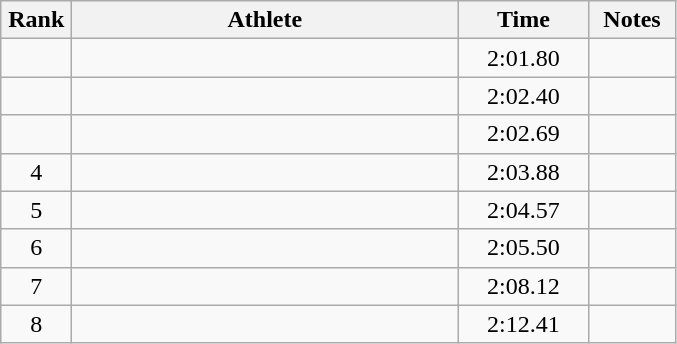<table class="wikitable" style="text-align:center">
<tr>
<th width=40>Rank</th>
<th width=250>Athlete</th>
<th width=80>Time</th>
<th width=50>Notes</th>
</tr>
<tr>
<td></td>
<td align=left></td>
<td>2:01.80</td>
<td></td>
</tr>
<tr>
<td></td>
<td align=left></td>
<td>2:02.40</td>
<td></td>
</tr>
<tr>
<td></td>
<td align=left></td>
<td>2:02.69</td>
<td></td>
</tr>
<tr>
<td>4</td>
<td align=left></td>
<td>2:03.88</td>
<td></td>
</tr>
<tr>
<td>5</td>
<td align=left></td>
<td>2:04.57</td>
<td></td>
</tr>
<tr>
<td>6</td>
<td align=left></td>
<td>2:05.50</td>
<td></td>
</tr>
<tr>
<td>7</td>
<td align=left></td>
<td>2:08.12</td>
<td></td>
</tr>
<tr>
<td>8</td>
<td align=left></td>
<td>2:12.41</td>
<td></td>
</tr>
</table>
